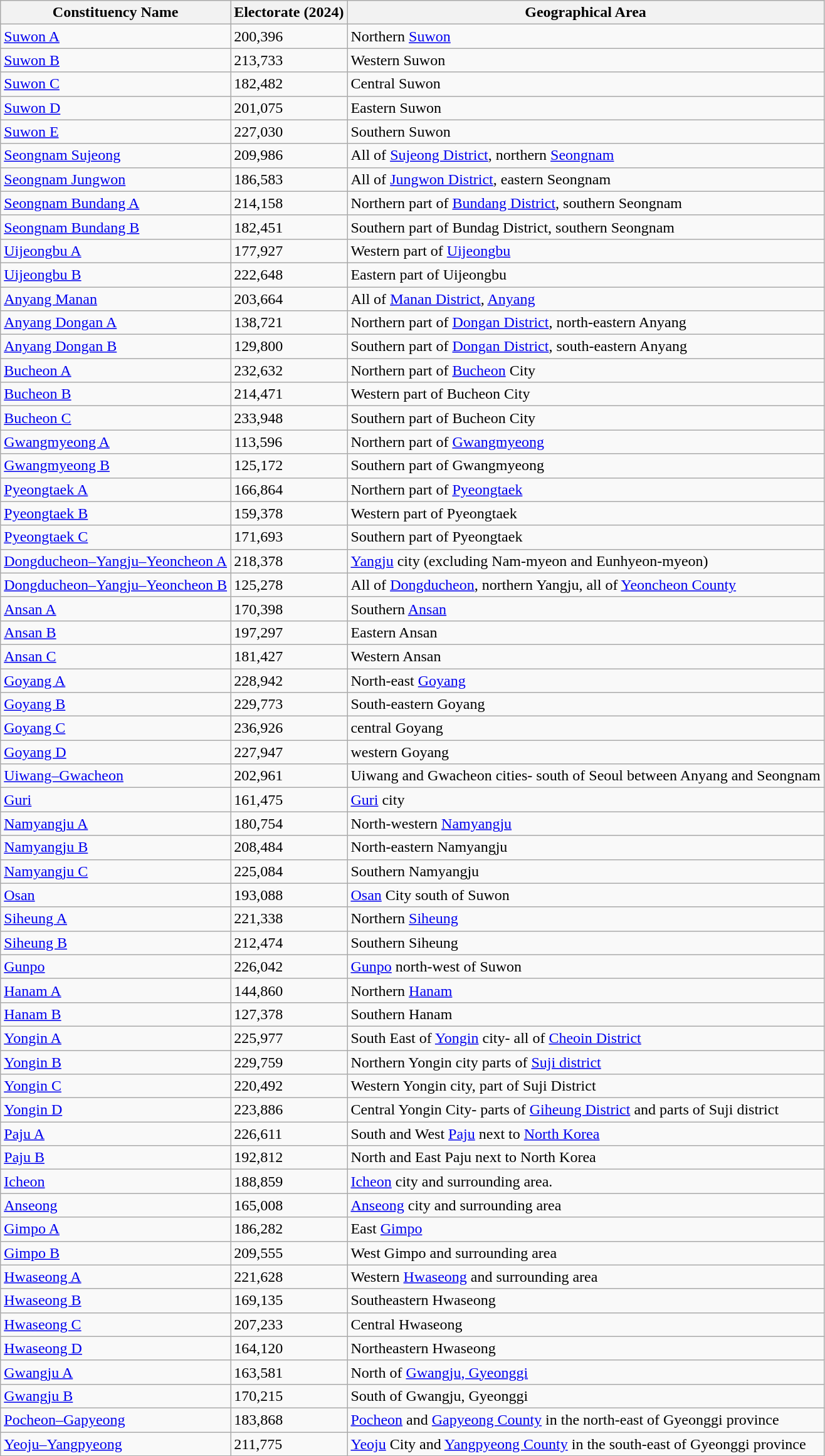<table class="wikitable">
<tr>
<th>Constituency Name</th>
<th>Electorate (2024)</th>
<th>Geographical Area</th>
</tr>
<tr>
<td><a href='#'>Suwon A</a></td>
<td>200,396</td>
<td>Northern <a href='#'>Suwon</a></td>
</tr>
<tr>
<td><a href='#'>Suwon B</a></td>
<td>213,733</td>
<td>Western Suwon</td>
</tr>
<tr>
<td><a href='#'>Suwon C</a></td>
<td>182,482</td>
<td>Central Suwon</td>
</tr>
<tr>
<td><a href='#'>Suwon D</a></td>
<td>201,075</td>
<td>Eastern Suwon</td>
</tr>
<tr>
<td><a href='#'>Suwon E</a></td>
<td>227,030</td>
<td>Southern Suwon</td>
</tr>
<tr>
<td><a href='#'>Seongnam Sujeong</a></td>
<td>209,986</td>
<td>All of <a href='#'>Sujeong District</a>, northern <a href='#'>Seongnam</a></td>
</tr>
<tr>
<td><a href='#'>Seongnam Jungwon</a></td>
<td>186,583</td>
<td>All of <a href='#'>Jungwon District</a>, eastern Seongnam</td>
</tr>
<tr>
<td><a href='#'>Seongnam Bundang A</a></td>
<td>214,158</td>
<td>Northern part of <a href='#'>Bundang District</a>, southern Seongnam</td>
</tr>
<tr>
<td><a href='#'>Seongnam Bundang B</a></td>
<td>182,451</td>
<td>Southern part of Bundag District, southern Seongnam</td>
</tr>
<tr>
<td><a href='#'>Uijeongbu A</a></td>
<td>177,927</td>
<td>Western part of <a href='#'>Uijeongbu</a></td>
</tr>
<tr>
<td><a href='#'>Uijeongbu B</a></td>
<td>222,648</td>
<td>Eastern part of Uijeongbu</td>
</tr>
<tr>
<td><a href='#'>Anyang Manan</a></td>
<td>203,664</td>
<td>All of <a href='#'>Manan District</a>, <a href='#'>Anyang</a></td>
</tr>
<tr>
<td><a href='#'>Anyang Dongan A</a></td>
<td>138,721</td>
<td>Northern part of <a href='#'>Dongan District</a>, north-eastern Anyang</td>
</tr>
<tr>
<td><a href='#'>Anyang Dongan B</a></td>
<td>129,800</td>
<td>Southern part of <a href='#'>Dongan District</a>, south-eastern Anyang</td>
</tr>
<tr>
<td><a href='#'>Bucheon A</a></td>
<td>232,632</td>
<td>Northern part of <a href='#'>Bucheon</a> City</td>
</tr>
<tr>
<td><a href='#'>Bucheon B</a></td>
<td>214,471</td>
<td>Western part of Bucheon City</td>
</tr>
<tr>
<td><a href='#'>Bucheon C</a></td>
<td>233,948</td>
<td>Southern part of Bucheon City</td>
</tr>
<tr>
<td><a href='#'>Gwangmyeong A</a></td>
<td>113,596</td>
<td>Northern part of <a href='#'>Gwangmyeong</a></td>
</tr>
<tr>
<td><a href='#'>Gwangmyeong B</a></td>
<td>125,172</td>
<td>Southern part of Gwangmyeong</td>
</tr>
<tr>
<td><a href='#'>Pyeongtaek A</a></td>
<td>166,864</td>
<td>Northern part of <a href='#'>Pyeongtaek</a></td>
</tr>
<tr>
<td><a href='#'>Pyeongtaek B</a></td>
<td>159,378</td>
<td>Western part of Pyeongtaek</td>
</tr>
<tr>
<td><a href='#'>Pyeongtaek C</a></td>
<td>171,693</td>
<td>Southern part of Pyeongtaek</td>
</tr>
<tr>
<td><a href='#'>Dongducheon–Yangju–Yeoncheon A</a></td>
<td>218,378</td>
<td><a href='#'>Yangju</a> city (excluding Nam-myeon and Eunhyeon-myeon)</td>
</tr>
<tr>
<td><a href='#'>Dongducheon–Yangju–Yeoncheon B</a></td>
<td>125,278</td>
<td>All of <a href='#'>Dongducheon</a>, northern Yangju, all of <a href='#'>Yeoncheon County</a></td>
</tr>
<tr>
<td><a href='#'>Ansan A</a></td>
<td>170,398</td>
<td>Southern <a href='#'>Ansan</a></td>
</tr>
<tr>
<td><a href='#'>Ansan B</a></td>
<td>197,297</td>
<td>Eastern Ansan</td>
</tr>
<tr>
<td><a href='#'>Ansan C</a></td>
<td>181,427</td>
<td>Western Ansan</td>
</tr>
<tr>
<td><a href='#'>Goyang A</a></td>
<td>228,942</td>
<td>North-east <a href='#'>Goyang</a></td>
</tr>
<tr>
<td><a href='#'>Goyang B</a></td>
<td>229,773</td>
<td>South-eastern Goyang</td>
</tr>
<tr>
<td><a href='#'>Goyang C</a></td>
<td>236,926</td>
<td>central Goyang</td>
</tr>
<tr>
<td><a href='#'>Goyang D</a></td>
<td>227,947</td>
<td>western Goyang</td>
</tr>
<tr>
<td><a href='#'>Uiwang–Gwacheon</a></td>
<td>202,961</td>
<td>Uiwang and Gwacheon cities- south of Seoul between Anyang and Seongnam</td>
</tr>
<tr>
<td><a href='#'>Guri</a></td>
<td>161,475</td>
<td><a href='#'>Guri</a> city</td>
</tr>
<tr>
<td><a href='#'>Namyangju A</a></td>
<td>180,754</td>
<td>North-western <a href='#'>Namyangju</a></td>
</tr>
<tr>
<td><a href='#'>Namyangju B</a></td>
<td>208,484</td>
<td>North-eastern Namyangju</td>
</tr>
<tr>
<td><a href='#'>Namyangju C</a></td>
<td>225,084</td>
<td>Southern Namyangju</td>
</tr>
<tr>
<td><a href='#'>Osan</a></td>
<td>193,088</td>
<td><a href='#'>Osan</a> City south of Suwon</td>
</tr>
<tr>
<td><a href='#'>Siheung A</a></td>
<td>221,338</td>
<td>Northern <a href='#'>Siheung</a></td>
</tr>
<tr>
<td><a href='#'>Siheung B</a></td>
<td>212,474</td>
<td>Southern Siheung</td>
</tr>
<tr>
<td><a href='#'>Gunpo</a></td>
<td>226,042</td>
<td><a href='#'>Gunpo</a> north-west of Suwon</td>
</tr>
<tr>
<td><a href='#'>Hanam A</a></td>
<td>144,860</td>
<td>Northern <a href='#'>Hanam</a></td>
</tr>
<tr>
<td><a href='#'>Hanam B</a></td>
<td>127,378</td>
<td>Southern Hanam</td>
</tr>
<tr>
<td><a href='#'>Yongin A</a></td>
<td>225,977</td>
<td>South East of <a href='#'>Yongin</a> city- all of <a href='#'>Cheoin District</a></td>
</tr>
<tr>
<td><a href='#'>Yongin B</a></td>
<td>229,759</td>
<td>Northern Yongin city parts of <a href='#'>Suji district</a></td>
</tr>
<tr>
<td><a href='#'>Yongin C</a></td>
<td>220,492</td>
<td>Western Yongin city, part of Suji District</td>
</tr>
<tr>
<td><a href='#'>Yongin D</a></td>
<td>223,886</td>
<td>Central Yongin City- parts of <a href='#'>Giheung District</a> and parts of Suji district</td>
</tr>
<tr>
<td><a href='#'>Paju A</a></td>
<td>226,611</td>
<td>South and West <a href='#'>Paju</a> next to <a href='#'>North Korea</a></td>
</tr>
<tr>
<td><a href='#'>Paju B</a></td>
<td>192,812</td>
<td>North and East Paju next to North Korea</td>
</tr>
<tr>
<td><a href='#'>Icheon</a></td>
<td>188,859</td>
<td><a href='#'>Icheon</a> city and surrounding area.</td>
</tr>
<tr>
<td><a href='#'>Anseong</a></td>
<td>165,008</td>
<td><a href='#'>Anseong</a> city and surrounding area</td>
</tr>
<tr>
<td><a href='#'>Gimpo A</a></td>
<td>186,282</td>
<td>East <a href='#'>Gimpo</a></td>
</tr>
<tr>
<td><a href='#'>Gimpo B</a></td>
<td>209,555</td>
<td>West Gimpo and surrounding area</td>
</tr>
<tr>
<td><a href='#'>Hwaseong A</a></td>
<td>221,628</td>
<td>Western <a href='#'>Hwaseong</a> and surrounding area</td>
</tr>
<tr>
<td><a href='#'>Hwaseong B</a></td>
<td>169,135</td>
<td>Southeastern Hwaseong</td>
</tr>
<tr>
<td><a href='#'>Hwaseong C</a></td>
<td>207,233</td>
<td>Central Hwaseong</td>
</tr>
<tr>
<td><a href='#'>Hwaseong D</a></td>
<td>164,120</td>
<td>Northeastern Hwaseong</td>
</tr>
<tr>
<td><a href='#'>Gwangju A</a></td>
<td>163,581</td>
<td>North of <a href='#'>Gwangju, Gyeonggi</a></td>
</tr>
<tr>
<td><a href='#'>Gwangju B</a></td>
<td>170,215</td>
<td>South of Gwangju, Gyeonggi</td>
</tr>
<tr>
<td><a href='#'>Pocheon–Gapyeong</a></td>
<td>183,868</td>
<td><a href='#'>Pocheon</a> and <a href='#'>Gapyeong County</a> in the north-east of Gyeonggi province</td>
</tr>
<tr>
<td><a href='#'>Yeoju–Yangpyeong</a></td>
<td>211,775</td>
<td><a href='#'>Yeoju</a> City and <a href='#'>Yangpyeong County</a> in the south-east of Gyeonggi province</td>
</tr>
</table>
